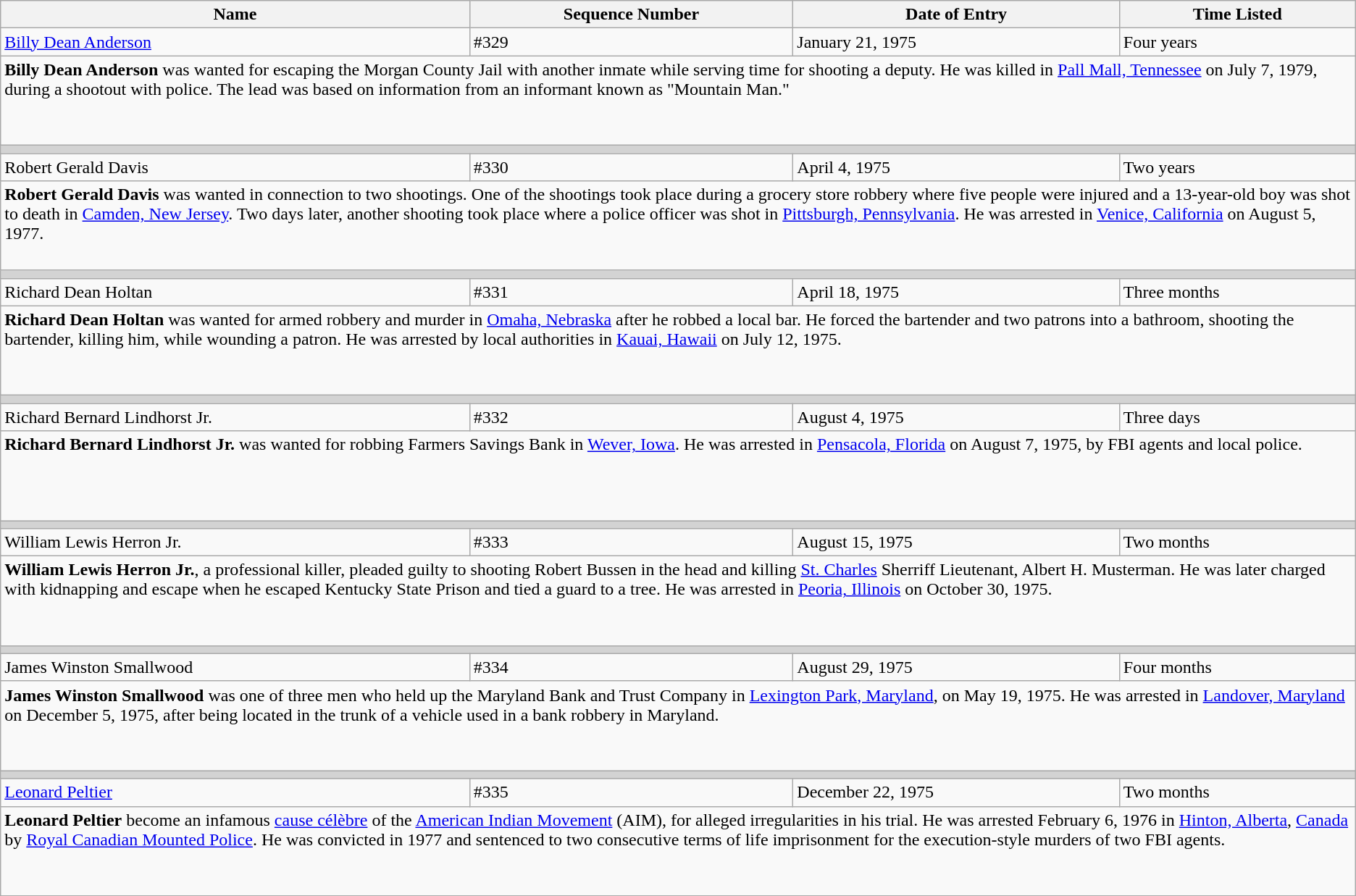<table class="wikitable">
<tr>
<th>Name</th>
<th>Sequence Number</th>
<th>Date of Entry</th>
<th>Time Listed</th>
</tr>
<tr>
<td height="10"><a href='#'>Billy Dean Anderson</a></td>
<td>#329</td>
<td>January 21, 1975</td>
<td>Four years</td>
</tr>
<tr>
<td colspan="4" valign="top" height="75"><strong>Billy Dean Anderson</strong> was wanted for escaping the Morgan County Jail with another inmate while serving time for shooting a deputy. He was killed in <a href='#'>Pall Mall, Tennessee</a> on July 7, 1979, during a shootout with police. The lead was based on information from an informant known as "Mountain Man."</td>
</tr>
<tr>
<td colSpan="4" style="background-color:lightgrey;"></td>
</tr>
<tr>
<td height="10">Robert Gerald Davis</td>
<td>#330</td>
<td>April 4, 1975</td>
<td>Two years</td>
</tr>
<tr>
<td colspan="4" valign="top" height="75"><strong>Robert Gerald Davis</strong> was wanted in connection to two shootings. One of the shootings took place during a grocery store robbery where five people were injured and a 13-year-old boy was shot to death in <a href='#'>Camden, New Jersey</a>. Two days later, another shooting took place where a police officer was shot in <a href='#'>Pittsburgh, Pennsylvania</a>. He was arrested in <a href='#'>Venice, California</a> on August 5, 1977.</td>
</tr>
<tr>
<td colSpan="4" style="background-color:lightgrey;"></td>
</tr>
<tr>
<td height="10">Richard Dean Holtan</td>
<td>#331</td>
<td>April 18, 1975</td>
<td>Three months</td>
</tr>
<tr>
<td colspan="4" valign="top" height="75"><strong>Richard Dean Holtan</strong> was wanted for armed robbery and murder in <a href='#'>Omaha, Nebraska</a> after he robbed a local bar. He forced the bartender and two patrons into a bathroom, shooting the bartender, killing him, while wounding a patron. He was arrested by local authorities in <a href='#'>Kauai, Hawaii</a> on July 12, 1975.</td>
</tr>
<tr>
<td colSpan="4" style="background-color:lightgrey;"></td>
</tr>
<tr>
<td height="10">Richard Bernard Lindhorst Jr.</td>
<td>#332</td>
<td>August 4, 1975</td>
<td>Three days</td>
</tr>
<tr>
<td colspan="4" valign="top" height="75"><strong>Richard Bernard Lindhorst Jr.</strong> was wanted for robbing Farmers Savings Bank in <a href='#'>Wever, Iowa</a>. He was arrested in <a href='#'>Pensacola, Florida</a> on August 7, 1975, by FBI agents and local police.</td>
</tr>
<tr>
<td colSpan="4" style="background-color:lightgrey;"></td>
</tr>
<tr>
<td height="10">William Lewis Herron Jr.</td>
<td>#333</td>
<td>August 15, 1975</td>
<td>Two months</td>
</tr>
<tr>
<td colspan="4" valign="top" height="75"><strong>William Lewis Herron Jr.</strong>, a professional killer, pleaded guilty to shooting Robert Bussen in the head and killing <a href='#'>St. Charles</a> Sherriff Lieutenant, Albert H. Musterman. He was later charged with kidnapping and escape when he escaped Kentucky State Prison and tied a guard to a tree. He was arrested in <a href='#'>Peoria, Illinois</a> on October 30, 1975.</td>
</tr>
<tr>
<td colSpan="4" style="background-color:lightgrey;"></td>
</tr>
<tr>
<td height="10">James Winston Smallwood</td>
<td>#334</td>
<td>August 29, 1975</td>
<td>Four months</td>
</tr>
<tr>
<td colspan="4" valign="top" height="75"><strong>James Winston Smallwood</strong> was one of three men who held up the Maryland Bank and Trust Company in <a href='#'>Lexington Park, Maryland</a>, on May 19, 1975. He was arrested in <a href='#'>Landover, Maryland</a> on December 5, 1975, after being located in the trunk of a vehicle used in a bank robbery in Maryland.</td>
</tr>
<tr>
<td colSpan="4" style="background-color:lightgrey;"></td>
</tr>
<tr>
<td height="10"><a href='#'>Leonard Peltier</a></td>
<td>#335</td>
<td>December 22, 1975</td>
<td>Two months</td>
</tr>
<tr>
<td colspan="4" valign="top" height="75"><strong>Leonard Peltier</strong> become an infamous <a href='#'>cause célèbre</a> of the <a href='#'>American Indian Movement</a> (AIM), for alleged irregularities in his trial. He was arrested February 6, 1976 in <a href='#'>Hinton, Alberta</a>, <a href='#'>Canada</a> by <a href='#'>Royal Canadian Mounted Police</a>. He was convicted in 1977 and sentenced to two consecutive terms of life imprisonment for the execution-style murders of two FBI agents.</td>
</tr>
</table>
